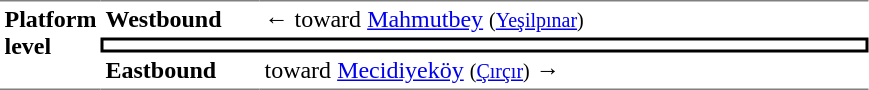<table cellpadding="3" cellspacing="0" border="0">
<tr>
<td rowspan="3" width="50" style="border-top-color: gray; border-bottom-color: gray; border-top-width: 1px; border-bottom-width: 1px; border-top-style: solid; border-bottom-style: solid;" valign="top"><strong>Platform level</strong></td>
<td width="100" style="border-top-color: gray; border-top-width: 1px; border-top-style: solid;"><strong>Westbound</strong></td>
<td width="400" style="border-top-color: gray; border-top-width: 1px; border-top-style: solid;">←  toward <a href='#'>Mahmutbey</a> <small>(<a href='#'>Yeşilpınar</a>)</small></td>
</tr>
<tr>
<td colspan="2" style="border: 2px solid black; border-image: none; text-align: center;"></td>
</tr>
<tr>
<td style="border-bottom-color: gray; border-bottom-width: 1px; border-bottom-style: solid;"><strong>Eastbound</strong></td>
<td style="border-bottom-color: gray; border-bottom-width: 1px; border-bottom-style: solid;"> toward <a href='#'>Mecidiyeköy</a> <small>(<a href='#'>Çırçır</a>)</small> →</td>
</tr>
</table>
